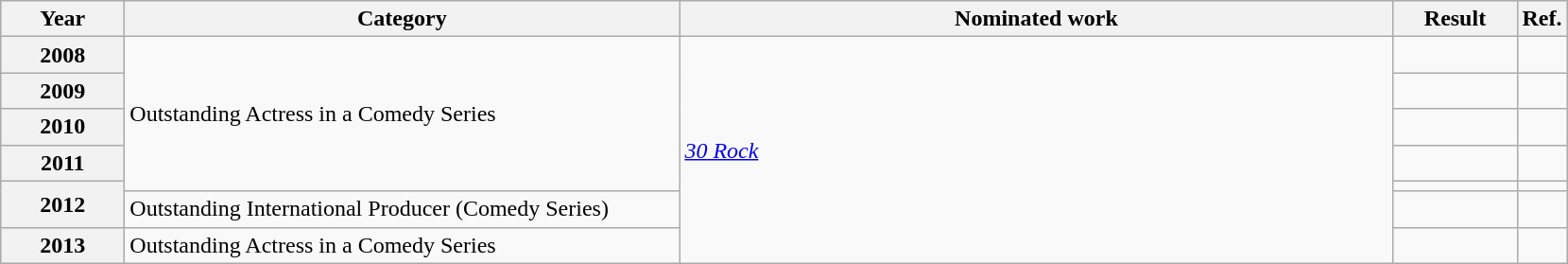<table class=wikitable>
<tr>
<th scope="col" style="width:5em;">Year</th>
<th scope="col" style="width:24em;">Category</th>
<th scope="col" style="width:31em;">Nominated work</th>
<th scope="col" style="width:5em;">Result</th>
<th>Ref.</th>
</tr>
<tr>
<th row=scope style="text-align:center;">2008</th>
<td rowspan="5">Outstanding Actress in a Comedy Series</td>
<td rowspan="7"><em><a href='#'>30 Rock</a></em></td>
<td></td>
<td style="text-align:center;"></td>
</tr>
<tr>
<th row=scope style="text-align:center;">2009</th>
<td></td>
<td style="text-align:center;"></td>
</tr>
<tr>
<th row=scope style="text-align:center;">2010</th>
<td></td>
<td style="text-align:center;"></td>
</tr>
<tr>
<th row=scope style="text-align:center;">2011</th>
<td></td>
<td style="text-align:center;"></td>
</tr>
<tr>
<th row=scope style="text-align:center;", rowspan="2">2012</th>
<td></td>
<td style="text-align:center;"></td>
</tr>
<tr>
<td>Outstanding International Producer (Comedy Series)</td>
<td></td>
<td style="text-align:center;"></td>
</tr>
<tr>
<th row=scope style="text-align:center;">2013</th>
<td>Outstanding Actress in a Comedy Series</td>
<td></td>
<td style="text-align:center;"></td>
</tr>
</table>
